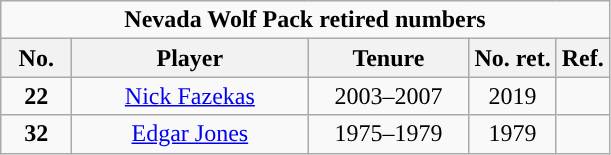<table class="wikitable sortable" style="text-align:center">
<tr>
<td colspan="5"><strong>Nevada Wolf Pack retired numbers</strong></td>
</tr>
<tr>
<th width=40px>No.</th>
<th width=150px>Player</th>
<th width=100px>Tenure</th>
<th width=px>No. ret.</th>
<th width=px>Ref.</th>
</tr>
<tr>
<td><strong>22</strong></td>
<td><a href='#'>Nick Fazekas</a></td>
<td>2003–2007</td>
<td>2019</td>
<td></td>
</tr>
<tr>
<td><strong>32</strong></td>
<td><a href='#'>Edgar Jones</a></td>
<td>1975–1979</td>
<td>1979</td>
<td></td>
</tr>
</table>
